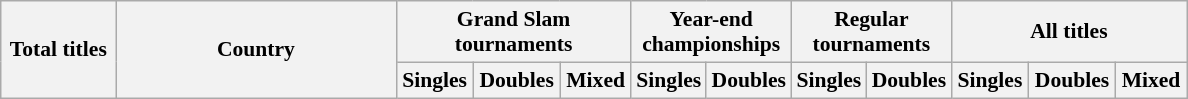<table class="wikitable" style="font-size:90%;">
<tr>
<th style="width:70px;" rowspan="2">Total titles</th>
<th style="width:180px;" rowspan="2">Country</th>
<th style="width:150px;" colspan="3">Grand Slam<br>tournaments</th>
<th style="width:100px;" colspan="2">Year-end<br>championships</th>
<th style="width:100px;" colspan="2">Regular<br>tournaments</th>
<th style="width:150px;" colspan="3">All titles</th>
</tr>
<tr align=center>
<th>Singles</th>
<th>Doubles</th>
<th>Mixed</th>
<th>Singles</th>
<th>Doubles</th>
<th>Singles</th>
<th>Doubles</th>
<th>Singles</th>
<th>Doubles</th>
<th>Mixed</th>
</tr>
</table>
